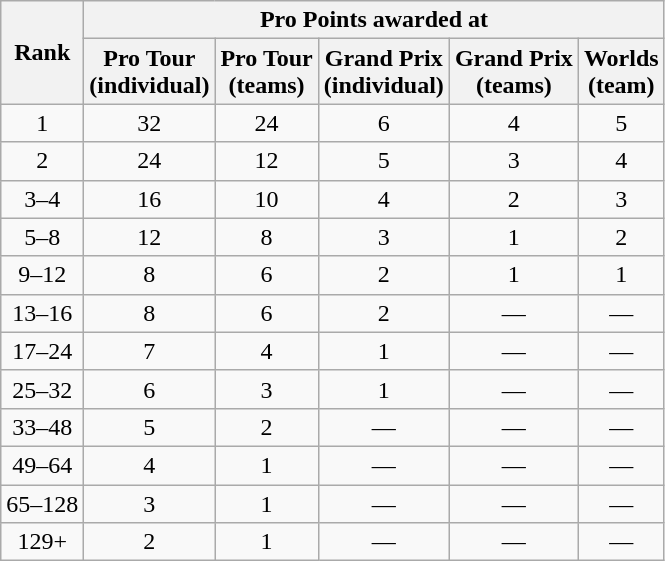<table class=wikitable>
<tr>
<th rowspan=2>Rank</th>
<th colspan=5>Pro Points awarded at</th>
</tr>
<tr>
<th>Pro Tour<br>(individual)</th>
<th>Pro Tour<br>(teams)</th>
<th>Grand Prix<br>(individual)</th>
<th>Grand Prix<br>(teams)</th>
<th>Worlds<br>(team)</th>
</tr>
<tr align=center>
<td>1</td>
<td>32</td>
<td>24</td>
<td>6</td>
<td>4</td>
<td>5</td>
</tr>
<tr align=center>
<td>2</td>
<td>24</td>
<td>12</td>
<td>5</td>
<td>3</td>
<td>4</td>
</tr>
<tr align=center>
<td>3–4</td>
<td>16</td>
<td>10</td>
<td>4</td>
<td>2</td>
<td>3</td>
</tr>
<tr align=center>
<td>5–8</td>
<td>12</td>
<td>8</td>
<td>3</td>
<td>1</td>
<td>2</td>
</tr>
<tr align=center>
<td>9–12</td>
<td>8</td>
<td>6</td>
<td>2</td>
<td>1</td>
<td>1</td>
</tr>
<tr align=center>
<td>13–16</td>
<td>8</td>
<td>6</td>
<td>2</td>
<td>—</td>
<td>—</td>
</tr>
<tr align=center>
<td>17–24</td>
<td>7</td>
<td>4</td>
<td>1</td>
<td>—</td>
<td>—</td>
</tr>
<tr align=center>
<td>25–32</td>
<td>6</td>
<td>3</td>
<td>1</td>
<td>—</td>
<td>—</td>
</tr>
<tr align=center>
<td>33–48</td>
<td>5</td>
<td>2</td>
<td>—</td>
<td>—</td>
<td>—</td>
</tr>
<tr align=center>
<td>49–64</td>
<td>4</td>
<td>1</td>
<td>—</td>
<td>—</td>
<td>—</td>
</tr>
<tr align=center>
<td>65–128</td>
<td>3</td>
<td>1</td>
<td>—</td>
<td>—</td>
<td>—</td>
</tr>
<tr align=center>
<td>129+</td>
<td>2</td>
<td>1</td>
<td>—</td>
<td>—</td>
<td>—</td>
</tr>
</table>
